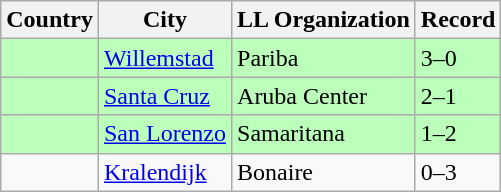<table class="wikitable">
<tr>
<th>Country</th>
<th>City</th>
<th>LL Organization</th>
<th>Record</th>
</tr>
<tr bgcolor=#bbffbb>
<td><strong></strong></td>
<td><a href='#'>Willemstad</a></td>
<td>Pariba</td>
<td>3–0</td>
</tr>
<tr bgcolor=#bbffbb>
<td><strong></strong></td>
<td><a href='#'>Santa Cruz</a></td>
<td>Aruba Center</td>
<td>2–1</td>
</tr>
<tr bgcolor=#bbffbb>
<td><strong></strong></td>
<td><a href='#'>San Lorenzo</a></td>
<td>Samaritana</td>
<td>1–2</td>
</tr>
<tr>
<td><strong></strong></td>
<td><a href='#'>Kralendijk</a></td>
<td>Bonaire</td>
<td>0–3</td>
</tr>
</table>
